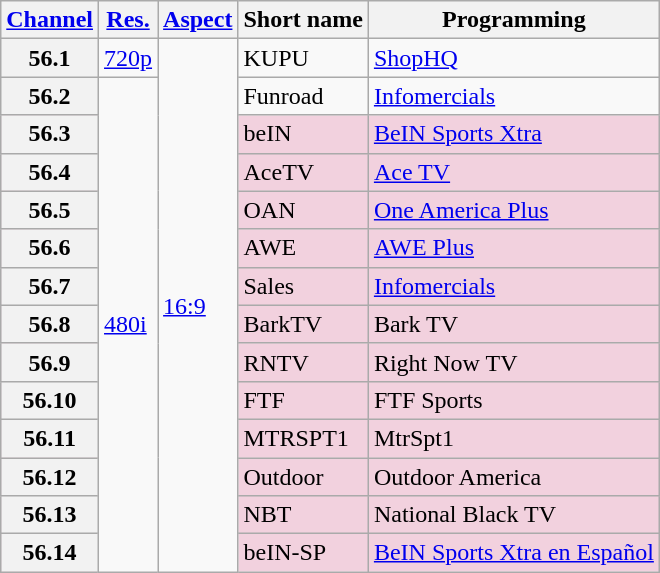<table class="wikitable">
<tr>
<th scope = "col"><a href='#'>Channel</a></th>
<th scope = "col"><a href='#'>Res.</a></th>
<th scope = "col"><a href='#'>Aspect</a></th>
<th scope = "col">Short name</th>
<th scope = "col">Programming</th>
</tr>
<tr>
<th scope = "row">56.1</th>
<td><a href='#'>720p</a></td>
<td rowspan=14><a href='#'>16:9</a></td>
<td>KUPU</td>
<td><a href='#'>ShopHQ</a></td>
</tr>
<tr>
<th scope = "row">56.2</th>
<td rowspan=13><a href='#'>480i</a></td>
<td>Funroad</td>
<td><a href='#'>Infomercials</a></td>
</tr>
<tr style="background-color: #f2d1de;">
<th scope = "row">56.3</th>
<td>beIN</td>
<td><a href='#'>BeIN Sports Xtra</a> </td>
</tr>
<tr style="background-color: #f2d1de;">
<th scope = "row">56.4</th>
<td>AceTV</td>
<td><a href='#'>Ace TV</a> </td>
</tr>
<tr style="background-color: #f2d1de;">
<th scope = "row">56.5</th>
<td>OAN</td>
<td><a href='#'>One America Plus</a> </td>
</tr>
<tr style="background-color: #f2d1de;">
<th scope = "row">56.6</th>
<td>AWE</td>
<td><a href='#'>AWE Plus</a> </td>
</tr>
<tr style="background-color: #f2d1de;">
<th scope = "row">56.7</th>
<td>Sales</td>
<td><a href='#'>Infomercials</a> </td>
</tr>
<tr style="background-color: #f2d1de;">
<th scope = "row">56.8</th>
<td>BarkTV</td>
<td>Bark TV </td>
</tr>
<tr style="background-color: #f2d1de;">
<th scope = "row">56.9</th>
<td>RNTV</td>
<td>Right Now TV </td>
</tr>
<tr style="background-color: #f2d1de;">
<th scope = "row">56.10</th>
<td>FTF</td>
<td>FTF Sports </td>
</tr>
<tr style="background-color: #f2d1de;">
<th scope = "row">56.11</th>
<td>MTRSPT1</td>
<td>MtrSpt1 </td>
</tr>
<tr style="background-color: #f2d1de;">
<th scope = "row">56.12</th>
<td>Outdoor</td>
<td>Outdoor America </td>
</tr>
<tr style="background-color: #f2d1de;">
<th scope = "row">56.13</th>
<td>NBT</td>
<td>National Black TV </td>
</tr>
<tr style="background-color: #f2d1de;">
<th scope = "row">56.14</th>
<td>beIN-SP</td>
<td><a href='#'>BeIN Sports Xtra en Español</a> </td>
</tr>
</table>
